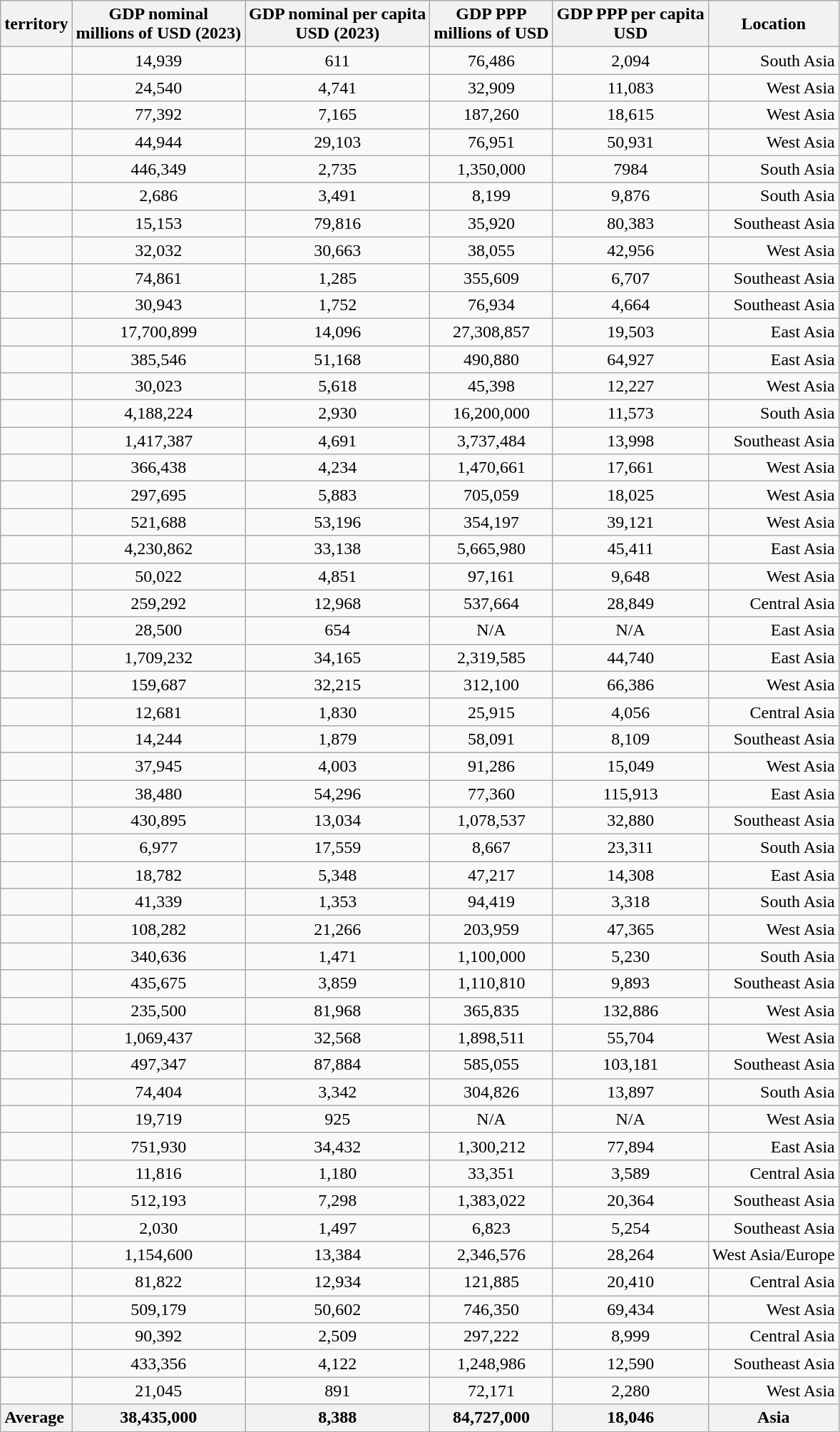<table class="wikitable sortable sticky-header-multi static-row-numbers" style="text-align:right;">
<tr style="background:#ececec;">
<th Country or >territory<br></th>
<th List of countries by GDP (nominal)>GDP nominal<br>millions of USD (2023)</th>
<th List of countries by GDP (nominal) per capita>GDP nominal per capita<br>USD (2023)</th>
<th List of countries by GDP (PPP)>GDP PPP<br>millions of USD</th>
<th List of countries by GDP (PPP) per capita>GDP PPP per capita<br>USD</th>
<th>Location</th>
</tr>
<tr>
<td style="text-align:left;"></td>
<td align="center">14,939</td>
<td align="center">611</td>
<td align="center">76,486</td>
<td align="center">2,094</td>
<td>South Asia</td>
</tr>
<tr>
<td style="text-align:left;"></td>
<td align="center">24,540</td>
<td align="center">4,741</td>
<td align="center">32,909</td>
<td align="center">11,083</td>
<td Western Asia>West Asia</td>
</tr>
<tr>
<td style="text-align:left;"></td>
<td align="center">77,392</td>
<td align="center">7,165</td>
<td align="center">187,260</td>
<td align="center">18,615</td>
<td Western Asia>West Asia</td>
</tr>
<tr>
<td style="text-align:left;"></td>
<td align="center">44,944</td>
<td align="center">29,103</td>
<td align="center">76,951</td>
<td align="center">50,931</td>
<td>West Asia</td>
</tr>
<tr>
<td style="text-align:left;"></td>
<td align="center">446,349</td>
<td align="center">2,735</td>
<td align="center">1,350,000</td>
<td align="center">7984</td>
<td>South Asia</td>
</tr>
<tr>
<td style="text-align:left;"></td>
<td align="center">2,686</td>
<td align="center">3,491</td>
<td align="center">8,199</td>
<td align="center">9,876</td>
<td>South Asia</td>
</tr>
<tr>
<td style="text-align:left;"></td>
<td align="center">15,153</td>
<td align="center">79,816</td>
<td align="center">35,920</td>
<td align="center">80,383</td>
<td>Southeast Asia</td>
</tr>
<tr>
<td style="text-align:left;"></td>
<td align="center">32,032</td>
<td align="center">30,663</td>
<td align="center">38,055</td>
<td align="center">42,956</td>
<td>West Asia</td>
</tr>
<tr>
<td style="text-align:left;"></td>
<td align="center">74,861</td>
<td align="center">1,285</td>
<td align="center">355,609</td>
<td align="center">6,707</td>
<td>Southeast Asia</td>
</tr>
<tr>
<td style="text-align:left;"></td>
<td align="center">30,943</td>
<td align="center">1,752</td>
<td align="center">76,934</td>
<td align="center">4,664</td>
<td>Southeast Asia</td>
</tr>
<tr>
<td style="text-align:left;"></td>
<td align="center">17,700,899</td>
<td align="center">14,096</td>
<td align="center">27,308,857</td>
<td align="center">19,503</td>
<td>East Asia</td>
</tr>
<tr>
<td style="text-align:left;"></td>
<td align="center">385,546</td>
<td align="center">51,168</td>
<td align="center">490,880</td>
<td align="center">64,927</td>
<td>East Asia</td>
</tr>
<tr>
<td style="text-align:left;"></td>
<td align="center">30,023</td>
<td align="center">5,618</td>
<td align="center">45,398</td>
<td align="center">12,227</td>
<td Western Asia>West Asia</td>
</tr>
<tr>
<td style="text-align:left;"></td>
<td align="center">4,188,224</td>
<td align="center">2,930</td>
<td align="center">16,200,000</td>
<td align="center">11,573</td>
<td>South Asia</td>
</tr>
<tr>
<td style="text-align:left;"></td>
<td align="center">1,417,387</td>
<td align="center">4,691</td>
<td align="center">3,737,484</td>
<td align="center">13,998</td>
<td>Southeast Asia</td>
</tr>
<tr>
<td style="text-align:left;"></td>
<td align="center">366,438</td>
<td align="center">4,234</td>
<td align="center">1,470,661</td>
<td align="center">17,661</td>
<td>West Asia</td>
</tr>
<tr>
<td style="text-align:left;"></td>
<td align="center">297,695</td>
<td align="center">5,883</td>
<td align="center">705,059</td>
<td align="center">18,025</td>
<td>West Asia</td>
</tr>
<tr>
<td style="text-align:left;"></td>
<td align="center">521,688</td>
<td align="center">53,196</td>
<td align="center">354,197</td>
<td align="center">39,121</td>
<td>West Asia</td>
</tr>
<tr>
<td style="text-align:left;"></td>
<td align="center">4,230,862</td>
<td align="center">33,138</td>
<td align="center">5,665,980</td>
<td align="center">45,411</td>
<td>East Asia</td>
</tr>
<tr>
<td style="text-align:left;"></td>
<td align="center">50,022</td>
<td align="center">4,851</td>
<td align="center">97,161</td>
<td align="center">9,648</td>
<td>West Asia</td>
</tr>
<tr>
<td style="text-align:left;"></td>
<td align="center">259,292</td>
<td align="center">12,968</td>
<td align="center">537,664</td>
<td align="center">28,849</td>
<td>Central Asia</td>
</tr>
<tr>
<td style="text-align:left;"></td>
<td align="center">28,500</td>
<td align="center">654</td>
<td align="center">N/A</td>
<td align="center">N/A</td>
<td>East Asia</td>
</tr>
<tr>
<td style="text-align:left;"></td>
<td align="center">1,709,232</td>
<td align="center">34,165</td>
<td align="center">2,319,585</td>
<td align="center">44,740</td>
<td>East Asia</td>
</tr>
<tr>
<td style="text-align:left;"></td>
<td align="center">159,687</td>
<td align="center">32,215</td>
<td align="center">312,100</td>
<td align="center">66,386</td>
<td>West Asia</td>
</tr>
<tr>
<td style="text-align:left;"></td>
<td align="center">12,681</td>
<td align="center">1,830</td>
<td align="center">25,915</td>
<td align="center">4,056</td>
<td>Central Asia</td>
</tr>
<tr>
<td style="text-align:left;"></td>
<td align="center">14,244</td>
<td align="center">1,879</td>
<td align="center">58,091</td>
<td align="center">8,109</td>
<td>Southeast Asia</td>
</tr>
<tr>
<td style="text-align:left;"></td>
<td align="center">37,945</td>
<td align="center">4,003</td>
<td align="center">91,286</td>
<td align="center">15,049</td>
<td>West Asia</td>
</tr>
<tr>
<td style="text-align:left;"></td>
<td align="center">38,480</td>
<td align="center">54,296</td>
<td align="center">77,360</td>
<td align="center">115,913</td>
<td>East Asia</td>
</tr>
<tr>
<td style="text-align:left;"></td>
<td align="center">430,895</td>
<td align="center">13,034</td>
<td align="center">1,078,537</td>
<td align="center">32,880</td>
<td>Southeast Asia</td>
</tr>
<tr>
<td style="text-align:left;"></td>
<td align="center">6,977</td>
<td align="center">17,559</td>
<td align="center">8,667</td>
<td align="center">23,311</td>
<td>South Asia</td>
</tr>
<tr>
<td style="text-align:left;"></td>
<td align="center">18,782</td>
<td align="center">5,348</td>
<td align="center">47,217</td>
<td align="center">14,308</td>
<td>East Asia</td>
</tr>
<tr>
<td style="text-align:left;"></td>
<td align="center">41,339</td>
<td align="center">1,353</td>
<td align="center">94,419</td>
<td align="center">3,318</td>
<td>South Asia</td>
</tr>
<tr>
<td style="text-align:left;"></td>
<td align="center">108,282</td>
<td align="center">21,266</td>
<td align="center">203,959</td>
<td align="center">47,365</td>
<td>West Asia</td>
</tr>
<tr>
<td style="text-align:left;"></td>
<td align="center">340,636</td>
<td align="center">1,471</td>
<td align="center">1,100,000</td>
<td align="center">5,230</td>
<td>South Asia</td>
</tr>
<tr>
<td style="text-align:left;"></td>
<td align="center">435,675</td>
<td align="center">3,859</td>
<td align="center">1,110,810</td>
<td align="center">9,893</td>
<td>Southeast Asia</td>
</tr>
<tr>
<td style="text-align:left;"></td>
<td align="center">235,500</td>
<td align="center">81,968</td>
<td align="center">365,835</td>
<td align="center">132,886</td>
<td>West Asia</td>
</tr>
<tr>
<td style="text-align:left;"></td>
<td align="center">1,069,437</td>
<td align="center">32,568</td>
<td align="center">1,898,511</td>
<td align="center">55,704</td>
<td>West Asia</td>
</tr>
<tr>
<td style="text-align:left;"></td>
<td align="center">497,347</td>
<td align="center">87,884</td>
<td align="center">585,055</td>
<td align="center">103,181</td>
<td>Southeast Asia</td>
</tr>
<tr>
<td style="text-align:left;"></td>
<td align="center">74,404</td>
<td align="center">3,342</td>
<td align="center">304,826</td>
<td align="center">13,897</td>
<td>South Asia</td>
</tr>
<tr>
<td style="text-align:left;"></td>
<td align="center">19,719</td>
<td align="center">925</td>
<td align="center">N/A</td>
<td align="center">N/A</td>
<td>West Asia</td>
</tr>
<tr>
<td style="text-align:left;"></td>
<td align="center">751,930</td>
<td align="center">34,432</td>
<td align="center">1,300,212</td>
<td align="center">77,894</td>
<td>East Asia</td>
</tr>
<tr>
<td style="text-align:left;"></td>
<td align="center">11,816</td>
<td align="center">1,180</td>
<td align="center">33,351</td>
<td align="center">3,589</td>
<td>Central Asia</td>
</tr>
<tr>
<td style="text-align:left;"></td>
<td align="center">512,193</td>
<td align="center">7,298</td>
<td align="center">1,383,022</td>
<td align="center">20,364</td>
<td>Southeast Asia</td>
</tr>
<tr>
<td style="text-align:left;"></td>
<td align="center">2,030</td>
<td align="center">1,497</td>
<td align="center">6,823</td>
<td align="center">5,254</td>
<td>Southeast Asia</td>
</tr>
<tr>
<td style="text-align:left;"></td>
<td align="center">1,154,600</td>
<td align="center">13,384</td>
<td align="center">2,346,576</td>
<td align="center">28,264</td>
<td Western Asia>West Asia/Europe</td>
</tr>
<tr>
<td style="text-align:left;"></td>
<td align="center">81,822</td>
<td align="center">12,934</td>
<td align="center">121,885</td>
<td align="center">20,410</td>
<td>Central Asia</td>
</tr>
<tr>
<td style="text-align:left;"></td>
<td align="center">509,179</td>
<td align="center">50,602</td>
<td align="center">746,350</td>
<td align="center">69,434</td>
<td>West Asia</td>
</tr>
<tr>
<td style="text-align:left;"></td>
<td align="center">90,392</td>
<td align="center">2,509</td>
<td align="center">297,222</td>
<td align="center">8,999</td>
<td>Central Asia</td>
</tr>
<tr>
<td style="text-align:left;"></td>
<td align="center">433,356</td>
<td align="center">4,122</td>
<td align="center">1,248,986</td>
<td align="center">12,590</td>
<td>Southeast Asia</td>
</tr>
<tr>
<td style="text-align:left;"></td>
<td align="center">21,045</td>
<td align="center">891</td>
<td align="center">72,171</td>
<td align="center">2,280</td>
<td>West Asia</td>
</tr>
<tr>
<th style="text-align:left;"><strong>Average</strong></th>
<th align="center">38,435,000</th>
<th align="center">8,388</th>
<th align="center">84,727,000</th>
<th align="center">18,046</th>
<th>Asia</th>
</tr>
</table>
